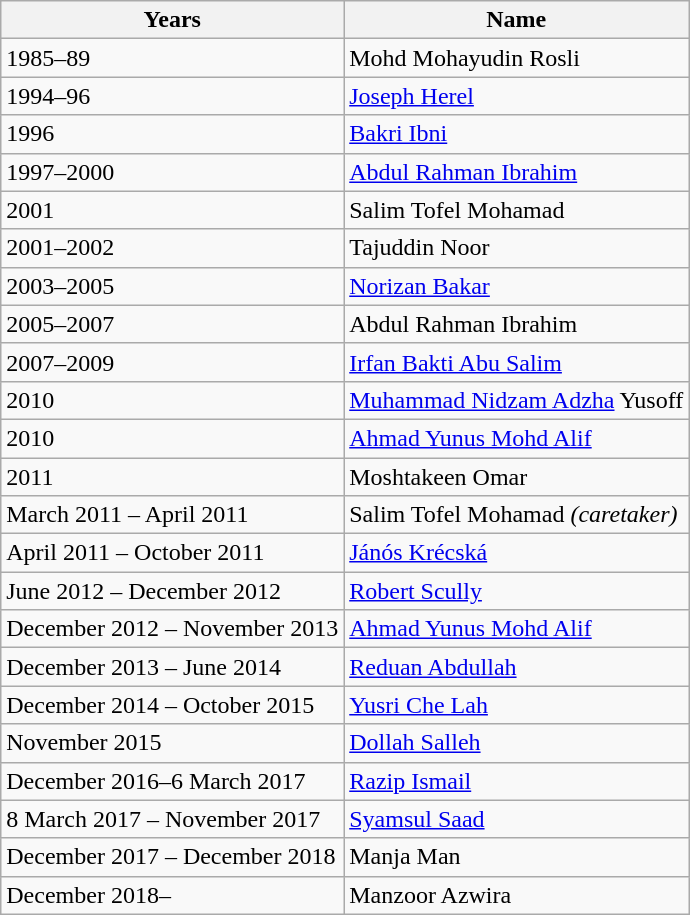<table class="wikitable">
<tr>
<th style="background:; color:; text-align:center;">Years</th>
<th style="background:; color:; text-align:center;">Name</th>
</tr>
<tr>
<td>1985–89</td>
<td> Mohd Mohayudin Rosli</td>
</tr>
<tr>
<td>1994–96</td>
<td> <a href='#'>Joseph Herel</a></td>
</tr>
<tr>
<td>1996</td>
<td> <a href='#'>Bakri Ibni</a></td>
</tr>
<tr>
<td>1997–2000</td>
<td> <a href='#'>Abdul Rahman Ibrahim</a></td>
</tr>
<tr>
<td>2001</td>
<td> Salim Tofel Mohamad</td>
</tr>
<tr>
<td>2001–2002</td>
<td> Tajuddin Noor</td>
</tr>
<tr>
<td>2003–2005</td>
<td> <a href='#'>Norizan Bakar</a></td>
</tr>
<tr>
<td>2005–2007</td>
<td> Abdul Rahman Ibrahim</td>
</tr>
<tr>
<td>2007–2009</td>
<td> <a href='#'>Irfan Bakti Abu Salim</a></td>
</tr>
<tr>
<td>2010</td>
<td> <a href='#'>Muhammad Nidzam Adzha</a> Yusoff</td>
</tr>
<tr>
<td>2010</td>
<td> <a href='#'>Ahmad Yunus Mohd Alif</a></td>
</tr>
<tr>
<td>2011</td>
<td> Moshtakeen Omar</td>
</tr>
<tr>
<td>March 2011 – April 2011</td>
<td> Salim Tofel Mohamad <em>(caretaker)</em></td>
</tr>
<tr>
<td>April 2011 – October 2011</td>
<td> <a href='#'>Jánós Krécská</a></td>
</tr>
<tr>
<td>June 2012 – December 2012</td>
<td> <a href='#'>Robert Scully</a></td>
</tr>
<tr>
<td>December 2012 – November 2013</td>
<td> <a href='#'>Ahmad Yunus Mohd Alif</a></td>
</tr>
<tr>
<td>December 2013 – June 2014</td>
<td> <a href='#'>Reduan Abdullah</a></td>
</tr>
<tr>
<td>December 2014 – October 2015</td>
<td> <a href='#'>Yusri Che Lah</a></td>
</tr>
<tr>
<td>November 2015</td>
<td> <a href='#'>Dollah Salleh</a></td>
</tr>
<tr>
<td>December 2016–6 March 2017</td>
<td> <a href='#'>Razip Ismail</a></td>
</tr>
<tr>
<td>8 March 2017 – November 2017</td>
<td> <a href='#'>Syamsul Saad</a></td>
</tr>
<tr>
<td>December 2017 – December 2018</td>
<td> Manja Man</td>
</tr>
<tr>
<td>December 2018–</td>
<td> Manzoor Azwira</td>
</tr>
</table>
